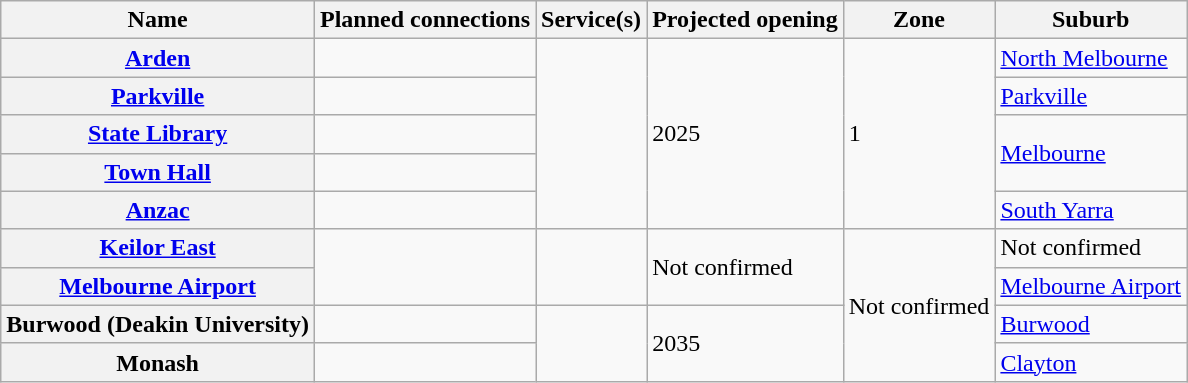<table class="wikitable mw-collapsible">
<tr>
<th>Name</th>
<th scope=col>Planned connections</th>
<th scope=col>Service(s)</th>
<th scope=col>Projected opening</th>
<th scope=col>Zone</th>
<th scope=col>Suburb</th>
</tr>
<tr>
<th scope=row><a href='#'>Arden</a></th>
<td></td>
<td rowspan="5"> </td>
<td rowspan="5">2025</td>
<td rowspan="5">1</td>
<td><a href='#'>North Melbourne</a></td>
</tr>
<tr>
<th scope=row><a href='#'>Parkville</a></th>
<td></td>
<td><a href='#'>Parkville</a></td>
</tr>
<tr>
<th scope=row><a href='#'>State Library</a></th>
<td>  </td>
<td rowspan="2"><a href='#'>Melbourne</a></td>
</tr>
<tr>
<th scope=row><a href='#'>Town Hall</a></th>
<td>   </td>
</tr>
<tr>
<th scope=row><a href='#'>Anzac</a></th>
<td></td>
<td><a href='#'>South Yarra</a></td>
</tr>
<tr>
<th scope=row><a href='#'>Keilor East</a></th>
<td rowspan="2"></td>
<td rowspan="2"></td>
<td rowspan="2">Not confirmed</td>
<td rowspan="4">Not confirmed</td>
<td>Not confirmed</td>
</tr>
<tr>
<th scope=row><a href='#'>Melbourne Airport</a></th>
<td><a href='#'>Melbourne Airport</a></td>
</tr>
<tr>
<th scope=row>Burwood (Deakin University)</th>
<td> </td>
<td rowspan="2"></td>
<td rowspan="2">2035</td>
<td><a href='#'>Burwood</a></td>
</tr>
<tr>
<th scope=row>Monash</th>
<td></td>
<td><a href='#'>Clayton</a></td>
</tr>
</table>
